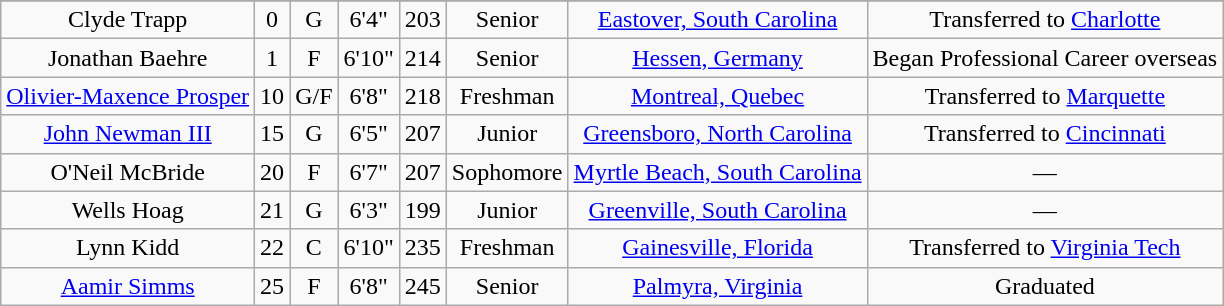<table class="wikitable sortable" border="1" style="text-align: center;">
<tr align=center>
</tr>
<tr>
<td>Clyde Trapp</td>
<td>0</td>
<td>G</td>
<td>6'4"</td>
<td>203</td>
<td>Senior</td>
<td><a href='#'>Eastover, South Carolina</a></td>
<td>Transferred to <a href='#'>Charlotte</a></td>
</tr>
<tr>
<td>Jonathan Baehre</td>
<td>1</td>
<td>F</td>
<td>6'10"</td>
<td>214</td>
<td>Senior</td>
<td><a href='#'>Hessen, Germany</a></td>
<td>Began Professional Career overseas</td>
</tr>
<tr>
<td><a href='#'>Olivier-Maxence Prosper</a></td>
<td>10</td>
<td>G/F</td>
<td>6'8"</td>
<td>218</td>
<td>Freshman</td>
<td><a href='#'>Montreal, Quebec</a></td>
<td>Transferred to <a href='#'>Marquette</a></td>
</tr>
<tr>
<td><a href='#'>John Newman III</a></td>
<td>15</td>
<td>G</td>
<td>6'5"</td>
<td>207</td>
<td>Junior</td>
<td><a href='#'>Greensboro, North Carolina</a></td>
<td>Transferred to <a href='#'>Cincinnati</a></td>
</tr>
<tr>
<td>O'Neil McBride</td>
<td>20</td>
<td>F</td>
<td>6'7"</td>
<td>207</td>
<td>Sophomore</td>
<td><a href='#'>Myrtle Beach, South Carolina</a></td>
<td>—</td>
</tr>
<tr>
<td>Wells Hoag</td>
<td>21</td>
<td>G</td>
<td>6'3"</td>
<td>199</td>
<td>Junior</td>
<td><a href='#'>Greenville, South Carolina</a></td>
<td>—</td>
</tr>
<tr>
<td>Lynn Kidd</td>
<td>22</td>
<td>C</td>
<td>6'10"</td>
<td>235</td>
<td>Freshman</td>
<td><a href='#'>Gainesville, Florida</a></td>
<td>Transferred to <a href='#'>Virginia Tech</a></td>
</tr>
<tr>
<td><a href='#'>Aamir Simms</a></td>
<td>25</td>
<td>F</td>
<td>6'8"</td>
<td>245</td>
<td>Senior</td>
<td><a href='#'>Palmyra, Virginia</a></td>
<td>Graduated</td>
</tr>
</table>
